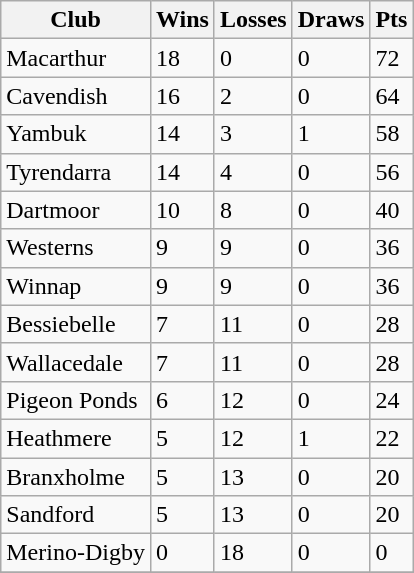<table class="wikitable">
<tr>
<th>Club</th>
<th>Wins</th>
<th>Losses</th>
<th>Draws</th>
<th>Pts</th>
</tr>
<tr>
<td>Macarthur</td>
<td>18</td>
<td>0</td>
<td>0</td>
<td>72</td>
</tr>
<tr>
<td>Cavendish</td>
<td>16</td>
<td>2</td>
<td>0</td>
<td>64</td>
</tr>
<tr>
<td>Yambuk</td>
<td>14</td>
<td>3</td>
<td>1</td>
<td>58</td>
</tr>
<tr>
<td>Tyrendarra</td>
<td>14</td>
<td>4</td>
<td>0</td>
<td>56</td>
</tr>
<tr>
<td>Dartmoor</td>
<td>10</td>
<td>8</td>
<td>0</td>
<td>40</td>
</tr>
<tr>
<td>Westerns</td>
<td>9</td>
<td>9</td>
<td>0</td>
<td>36</td>
</tr>
<tr>
<td>Winnap</td>
<td>9</td>
<td>9</td>
<td>0</td>
<td>36</td>
</tr>
<tr>
<td>Bessiebelle</td>
<td>7</td>
<td>11</td>
<td>0</td>
<td>28</td>
</tr>
<tr>
<td>Wallacedale</td>
<td>7</td>
<td>11</td>
<td>0</td>
<td>28</td>
</tr>
<tr>
<td>Pigeon Ponds</td>
<td>6</td>
<td>12</td>
<td>0</td>
<td>24</td>
</tr>
<tr>
<td>Heathmere</td>
<td>5</td>
<td>12</td>
<td>1</td>
<td>22</td>
</tr>
<tr>
<td>Branxholme</td>
<td>5</td>
<td>13</td>
<td>0</td>
<td>20</td>
</tr>
<tr>
<td>Sandford</td>
<td>5</td>
<td>13</td>
<td>0</td>
<td>20</td>
</tr>
<tr>
<td>Merino-Digby</td>
<td>0</td>
<td>18</td>
<td>0</td>
<td>0</td>
</tr>
<tr>
</tr>
</table>
